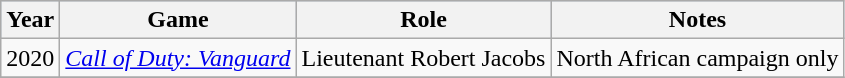<table class="sortable wikitable">
<tr style="background:#B0C4DE;">
<th>Year</th>
<th>Game</th>
<th>Role</th>
<th>Notes</th>
</tr>
<tr>
<td>2020</td>
<td><em><a href='#'>Call of Duty: Vanguard</a></em></td>
<td>Lieutenant Robert Jacobs</td>
<td>North African campaign only</td>
</tr>
<tr>
</tr>
</table>
